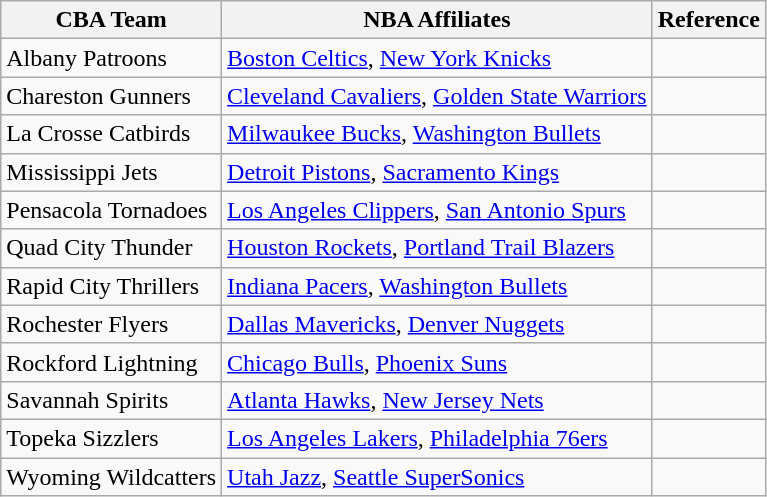<table class="wikitable">
<tr>
<th>CBA Team</th>
<th>NBA Affiliates</th>
<th>Reference</th>
</tr>
<tr>
<td>Albany Patroons</td>
<td><a href='#'>Boston Celtics</a>, <a href='#'>New York Knicks</a></td>
<td></td>
</tr>
<tr>
<td>Chareston Gunners</td>
<td><a href='#'>Cleveland Cavaliers</a>, <a href='#'>Golden State Warriors</a></td>
<td></td>
</tr>
<tr>
<td>La Crosse Catbirds</td>
<td><a href='#'>Milwaukee Bucks</a>, <a href='#'>Washington Bullets</a></td>
<td></td>
</tr>
<tr>
<td>Mississippi Jets</td>
<td><a href='#'>Detroit Pistons</a>, <a href='#'>Sacramento Kings</a></td>
<td></td>
</tr>
<tr>
<td>Pensacola Tornadoes</td>
<td><a href='#'>Los Angeles Clippers</a>, <a href='#'>San Antonio Spurs</a></td>
<td></td>
</tr>
<tr>
<td>Quad City Thunder</td>
<td><a href='#'>Houston Rockets</a>, <a href='#'>Portland Trail Blazers</a></td>
<td></td>
</tr>
<tr>
<td>Rapid City Thrillers</td>
<td><a href='#'>Indiana Pacers</a>, <a href='#'>Washington Bullets</a></td>
<td></td>
</tr>
<tr>
<td>Rochester Flyers</td>
<td><a href='#'>Dallas Mavericks</a>, <a href='#'>Denver Nuggets</a></td>
<td></td>
</tr>
<tr>
<td>Rockford Lightning</td>
<td><a href='#'>Chicago Bulls</a>, <a href='#'>Phoenix Suns</a></td>
<td></td>
</tr>
<tr>
<td>Savannah Spirits</td>
<td><a href='#'>Atlanta Hawks</a>, <a href='#'>New Jersey Nets</a></td>
<td></td>
</tr>
<tr>
<td>Topeka Sizzlers</td>
<td><a href='#'>Los Angeles Lakers</a>, <a href='#'>Philadelphia 76ers</a></td>
<td></td>
</tr>
<tr>
<td>Wyoming Wildcatters</td>
<td><a href='#'>Utah Jazz</a>, <a href='#'>Seattle SuperSonics</a></td>
<td></td>
</tr>
</table>
